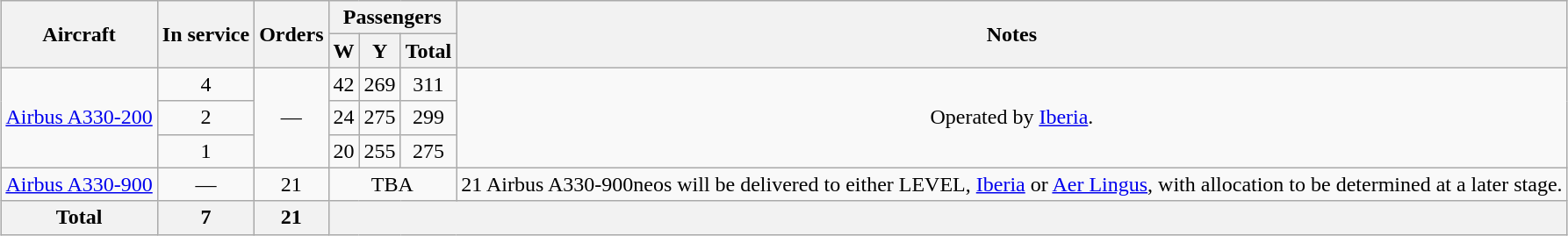<table class="wikitable" style="margin:1em auto; text-align:center;">
<tr>
<th rowspan="2">Aircraft</th>
<th rowspan="2">In service</th>
<th rowspan="2">Orders</th>
<th colspan="3">Passengers</th>
<th rowspan="2">Notes</th>
</tr>
<tr>
<th><abbr>W</abbr></th>
<th><abbr>Y</abbr></th>
<th>Total</th>
</tr>
<tr>
<td rowspan="3"><a href='#'>Airbus A330-200</a></td>
<td>4</td>
<td rowspan="3">—</td>
<td>42</td>
<td>269</td>
<td>311</td>
<td rowspan="3">Operated by <a href='#'>Iberia</a>.</td>
</tr>
<tr>
<td>2</td>
<td>24</td>
<td>275</td>
<td>299</td>
</tr>
<tr>
<td>1</td>
<td>20</td>
<td>255</td>
<td>275</td>
</tr>
<tr>
<td><a href='#'>Airbus A330-900</a></td>
<td>—</td>
<td>21</td>
<td colspan="3">TBA</td>
<td>21 Airbus A330-900neos will be delivered to either LEVEL, <a href='#'>Iberia</a> or <a href='#'>Aer Lingus</a>, with allocation to be determined at a later stage.</td>
</tr>
<tr>
<th>Total</th>
<th>7</th>
<th>21</th>
<th colspan="4"></th>
</tr>
</table>
